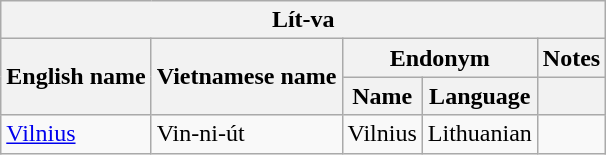<table class="wikitable sortable">
<tr>
<th colspan="5"> Lít-va</th>
</tr>
<tr>
<th rowspan="2">English name</th>
<th rowspan="2">Vietnamese name</th>
<th colspan="2">Endonym</th>
<th>Notes</th>
</tr>
<tr>
<th>Name</th>
<th>Language</th>
<th></th>
</tr>
<tr>
<td><a href='#'>Vilnius</a></td>
<td>Vin-ni-út</td>
<td>Vilnius</td>
<td>Lithuanian</td>
<td></td>
</tr>
</table>
